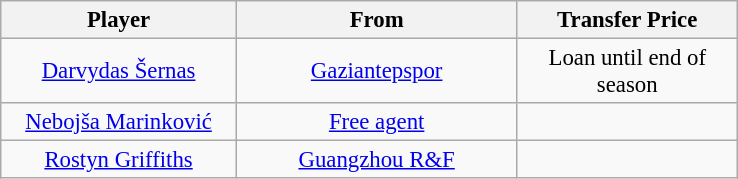<table class="wikitable sortable" style="text-align:center; font-size:95%;">
<tr>
<th width=150>Player</th>
<th width=180>From</th>
<th width=140>Transfer Price</th>
</tr>
<tr>
<td> <a href='#'>Darvydas Šernas</a></td>
<td> <a href='#'>Gaziantepspor</a></td>
<td>Loan until end of season</td>
</tr>
<tr>
<td> <a href='#'>Nebojša Marinković</a></td>
<td><a href='#'>Free agent</a></td>
<td></td>
</tr>
<tr>
<td> <a href='#'>Rostyn Griffiths</a></td>
<td> <a href='#'>Guangzhou R&F</a></td>
<td></td>
</tr>
</table>
